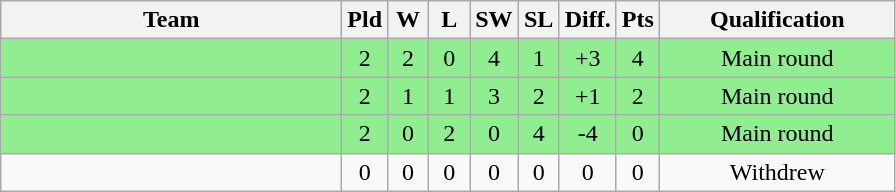<table class=wikitable style="text-align:center">
<tr>
<th width=220>Team</th>
<th width=20>Pld</th>
<th width=20>W</th>
<th width=20>L</th>
<th width=20>SW</th>
<th width=20>SL</th>
<th width=20>Diff.</th>
<th width=20>Pts</th>
<th width=150>Qualification</th>
</tr>
<tr bgcolor=90EE90>
<td align=left></td>
<td>2</td>
<td>2</td>
<td>0</td>
<td>4</td>
<td>1</td>
<td>+3</td>
<td>4</td>
<td>Main round</td>
</tr>
<tr bgcolor=90EE90>
<td align=left></td>
<td>2</td>
<td>1</td>
<td>1</td>
<td>3</td>
<td>2</td>
<td>+1</td>
<td>2</td>
<td>Main round</td>
</tr>
<tr bgcolor=90EE90>
<td align=left></td>
<td>2</td>
<td>0</td>
<td>2</td>
<td>0</td>
<td>4</td>
<td>-4</td>
<td>0</td>
<td>Main round</td>
</tr>
<tr>
<td align=left><s></s></td>
<td>0</td>
<td>0</td>
<td>0</td>
<td>0</td>
<td>0</td>
<td>0</td>
<td>0</td>
<td>Withdrew</td>
</tr>
</table>
